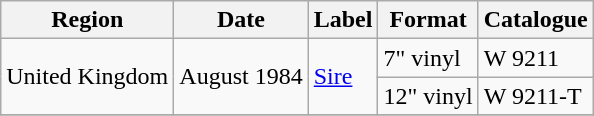<table class="wikitable">
<tr>
<th>Region</th>
<th>Date</th>
<th>Label</th>
<th>Format</th>
<th>Catalogue</th>
</tr>
<tr>
<td rowspan="2">United Kingdom</td>
<td rowspan="2">August 1984</td>
<td rowspan="2"><a href='#'>Sire</a></td>
<td>7" vinyl</td>
<td>W 9211</td>
</tr>
<tr>
<td>12" vinyl</td>
<td>W 9211-T</td>
</tr>
<tr>
</tr>
</table>
